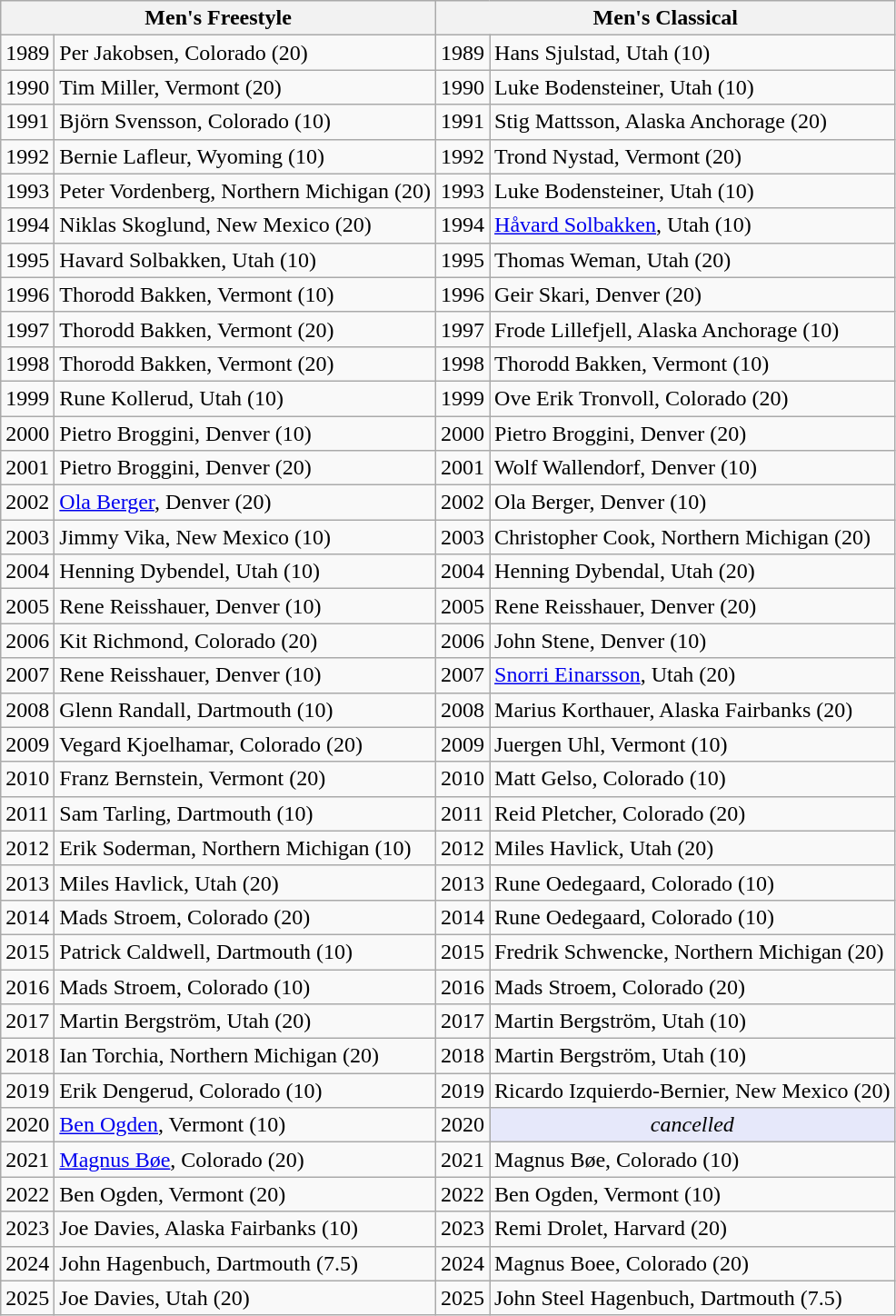<table class="wikitable">
<tr>
<th colspan="2">Men's Freestyle</th>
<th colspan="2">Men's Classical</th>
</tr>
<tr>
<td>1989</td>
<td>Per Jakobsen, Colorado (20)</td>
<td>1989</td>
<td>Hans Sjulstad, Utah (10)</td>
</tr>
<tr>
<td>1990</td>
<td>Tim Miller, Vermont (20)</td>
<td>1990</td>
<td>Luke Bodensteiner, Utah (10)</td>
</tr>
<tr>
<td>1991</td>
<td>Björn Svensson, Colorado (10)</td>
<td>1991</td>
<td>Stig Mattsson, Alaska Anchorage (20)</td>
</tr>
<tr>
<td>1992</td>
<td>Bernie Lafleur, Wyoming (10)</td>
<td>1992</td>
<td>Trond Nystad, Vermont (20)</td>
</tr>
<tr>
<td>1993</td>
<td>Peter Vordenberg, Northern Michigan (20)</td>
<td>1993</td>
<td>Luke Bodensteiner, Utah (10)</td>
</tr>
<tr>
<td>1994</td>
<td>Niklas Skoglund, New Mexico (20)</td>
<td>1994</td>
<td><a href='#'>Håvard Solbakken</a>, Utah (10)</td>
</tr>
<tr>
<td>1995</td>
<td>Havard Solbakken, Utah (10)</td>
<td>1995</td>
<td>Thomas Weman, Utah (20)</td>
</tr>
<tr>
<td>1996</td>
<td>Thorodd Bakken, Vermont (10)</td>
<td>1996</td>
<td>Geir Skari, Denver (20)</td>
</tr>
<tr>
<td>1997</td>
<td>Thorodd Bakken, Vermont (20)</td>
<td>1997</td>
<td>Frode Lillefjell, Alaska Anchorage (10)</td>
</tr>
<tr>
<td>1998</td>
<td>Thorodd Bakken, Vermont (20)</td>
<td>1998</td>
<td>Thorodd Bakken, Vermont (10)</td>
</tr>
<tr>
<td>1999</td>
<td>Rune Kollerud, Utah (10)</td>
<td>1999</td>
<td>Ove Erik Tronvoll, Colorado (20)</td>
</tr>
<tr>
<td>2000</td>
<td>Pietro Broggini, Denver (10)</td>
<td>2000</td>
<td>Pietro Broggini, Denver (20)</td>
</tr>
<tr>
<td>2001</td>
<td>Pietro Broggini, Denver (20)</td>
<td>2001</td>
<td>Wolf Wallendorf, Denver (10)</td>
</tr>
<tr>
<td>2002</td>
<td><a href='#'>Ola Berger</a>, Denver (20)</td>
<td>2002</td>
<td>Ola Berger, Denver (10)</td>
</tr>
<tr>
<td>2003</td>
<td>Jimmy Vika, New Mexico (10)</td>
<td>2003</td>
<td>Christopher Cook, Northern Michigan (20)</td>
</tr>
<tr>
<td>2004</td>
<td>Henning Dybendel, Utah (10)</td>
<td>2004</td>
<td>Henning Dybendal, Utah (20)</td>
</tr>
<tr>
<td>2005</td>
<td>Rene Reisshauer, Denver (10)</td>
<td>2005</td>
<td>Rene Reisshauer, Denver (20)</td>
</tr>
<tr>
<td>2006</td>
<td>Kit Richmond, Colorado (20)</td>
<td>2006</td>
<td>John Stene, Denver (10)</td>
</tr>
<tr>
<td>2007</td>
<td>Rene Reisshauer, Denver (10)</td>
<td>2007</td>
<td><a href='#'>Snorri Einarsson</a>, Utah (20)</td>
</tr>
<tr>
<td>2008</td>
<td>Glenn Randall, Dartmouth (10)</td>
<td>2008</td>
<td>Marius Korthauer, Alaska Fairbanks (20)</td>
</tr>
<tr>
<td>2009</td>
<td>Vegard Kjoelhamar, Colorado (20)</td>
<td>2009</td>
<td>Juergen Uhl, Vermont (10)</td>
</tr>
<tr>
<td>2010</td>
<td>Franz Bernstein, Vermont (20)</td>
<td>2010</td>
<td>Matt Gelso, Colorado (10)</td>
</tr>
<tr>
<td>2011</td>
<td>Sam Tarling, Dartmouth (10)</td>
<td>2011</td>
<td>Reid Pletcher, Colorado (20)</td>
</tr>
<tr>
<td>2012</td>
<td>Erik Soderman, Northern Michigan (10)</td>
<td>2012</td>
<td>Miles Havlick, Utah (20)</td>
</tr>
<tr>
<td>2013</td>
<td>Miles Havlick, Utah (20)</td>
<td>2013</td>
<td>Rune Oedegaard, Colorado (10)</td>
</tr>
<tr>
<td>2014</td>
<td>Mads Stroem, Colorado (20)</td>
<td>2014</td>
<td>Rune Oedegaard, Colorado (10)</td>
</tr>
<tr>
<td>2015</td>
<td>Patrick Caldwell, Dartmouth (10)</td>
<td>2015</td>
<td>Fredrik Schwencke, Northern Michigan (20)</td>
</tr>
<tr>
<td>2016</td>
<td>Mads Stroem, Colorado (10)</td>
<td>2016</td>
<td>Mads Stroem, Colorado (20)</td>
</tr>
<tr>
<td>2017</td>
<td>Martin Bergström, Utah (20)</td>
<td>2017</td>
<td>Martin Bergström, Utah (10)</td>
</tr>
<tr>
<td>2018</td>
<td>Ian Torchia, Northern Michigan (20)</td>
<td>2018</td>
<td>Martin Bergström, Utah (10)</td>
</tr>
<tr>
<td>2019</td>
<td>Erik Dengerud, Colorado (10)</td>
<td>2019</td>
<td>Ricardo Izquierdo-Bernier, New Mexico (20)</td>
</tr>
<tr>
<td>2020</td>
<td><a href='#'>Ben Ogden</a>, Vermont (10)</td>
<td>2020</td>
<td align=center bgcolor="E6E8FA"><em>cancelled</em></td>
</tr>
<tr>
<td>2021</td>
<td><a href='#'>Magnus Bøe</a>, Colorado (20)</td>
<td>2021</td>
<td>Magnus Bøe, Colorado (10)</td>
</tr>
<tr>
<td>2022</td>
<td>Ben Ogden, Vermont (20)</td>
<td>2022</td>
<td>Ben Ogden, Vermont (10)</td>
</tr>
<tr>
<td>2023</td>
<td>Joe Davies, Alaska Fairbanks (10)</td>
<td>2023</td>
<td>Remi Drolet, Harvard (20)</td>
</tr>
<tr>
<td>2024</td>
<td>John Hagenbuch, Dartmouth (7.5)</td>
<td>2024</td>
<td>Magnus Boee, Colorado (20)</td>
</tr>
<tr>
<td>2025</td>
<td>Joe Davies, Utah (20)</td>
<td>2025</td>
<td>John Steel Hagenbuch, Dartmouth (7.5)</td>
</tr>
</table>
